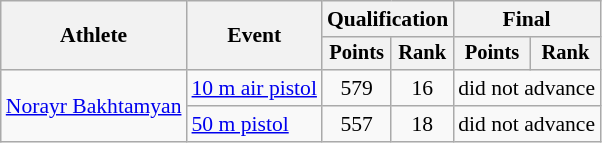<table class="wikitable" style="font-size:90%">
<tr>
<th rowspan=2>Athlete</th>
<th rowspan=2>Event</th>
<th colspan=2>Qualification</th>
<th colspan=2>Final</th>
</tr>
<tr style="font-size:95%">
<th>Points</th>
<th>Rank</th>
<th>Points</th>
<th>Rank</th>
</tr>
<tr align=center>
<td align=left rowspan=2><a href='#'>Norayr Bakhtamyan</a></td>
<td align=left><a href='#'>10 m air pistol</a></td>
<td>579</td>
<td>16</td>
<td colspan=2  align="center">did not advance</td>
</tr>
<tr align=center>
<td align=left><a href='#'>50 m pistol</a></td>
<td>557</td>
<td>18</td>
<td colspan=2  align="center">did not advance</td>
</tr>
</table>
